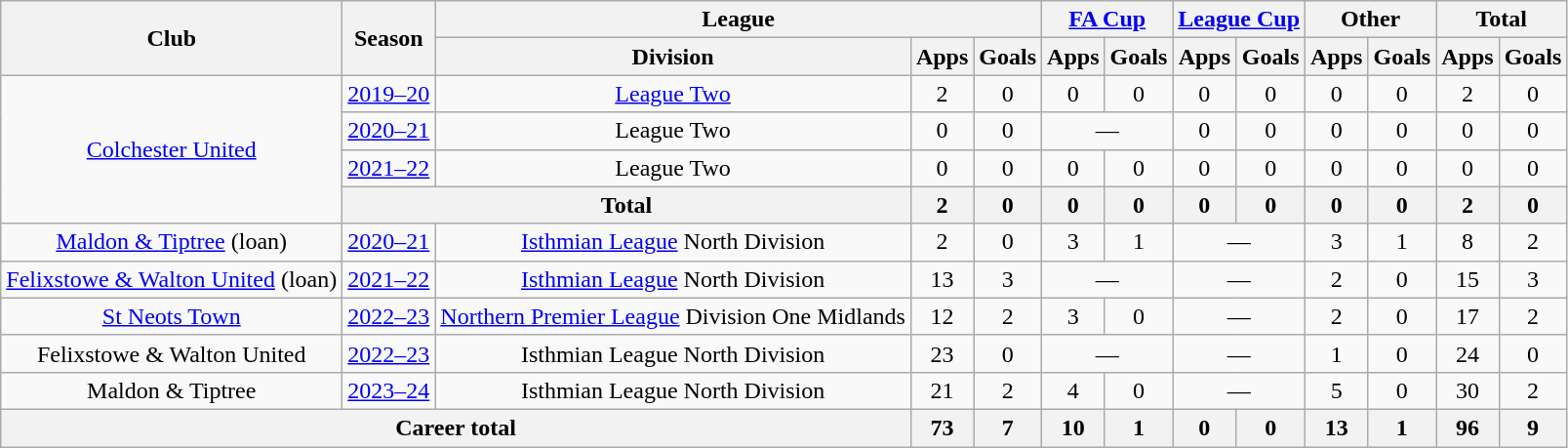<table class=wikitable style=text-align:center>
<tr>
<th rowspan=2>Club</th>
<th rowspan=2>Season</th>
<th colspan=3>League</th>
<th colspan=2><a href='#'>FA Cup</a></th>
<th colspan=2><a href='#'>League Cup</a></th>
<th colspan=2>Other</th>
<th colspan=2>Total</th>
</tr>
<tr>
<th>Division</th>
<th>Apps</th>
<th>Goals</th>
<th>Apps</th>
<th>Goals</th>
<th>Apps</th>
<th>Goals</th>
<th>Apps</th>
<th>Goals</th>
<th>Apps</th>
<th>Goals</th>
</tr>
<tr>
<td rowspan=4><a href='#'>Colchester United</a></td>
<td><a href='#'>2019–20</a></td>
<td><a href='#'>League Two</a></td>
<td>2</td>
<td>0</td>
<td>0</td>
<td>0</td>
<td>0</td>
<td>0</td>
<td>0</td>
<td>0</td>
<td>2</td>
<td>0</td>
</tr>
<tr>
<td><a href='#'>2020–21</a></td>
<td>League Two</td>
<td>0</td>
<td>0</td>
<td colspan=2>—</td>
<td>0</td>
<td>0</td>
<td>0</td>
<td>0</td>
<td>0</td>
<td>0</td>
</tr>
<tr>
<td><a href='#'>2021–22</a></td>
<td>League Two</td>
<td>0</td>
<td>0</td>
<td>0</td>
<td>0</td>
<td>0</td>
<td>0</td>
<td>0</td>
<td>0</td>
<td>0</td>
<td>0</td>
</tr>
<tr>
<th colspan=2>Total</th>
<th>2</th>
<th>0</th>
<th>0</th>
<th>0</th>
<th>0</th>
<th>0</th>
<th>0</th>
<th>0</th>
<th>2</th>
<th>0</th>
</tr>
<tr>
<td><a href='#'>Maldon & Tiptree</a> (loan)</td>
<td><a href='#'>2020–21</a></td>
<td><a href='#'>Isthmian League</a> North Division</td>
<td>2</td>
<td>0</td>
<td>3</td>
<td>1</td>
<td colspan=2>—</td>
<td>3</td>
<td>1</td>
<td>8</td>
<td>2</td>
</tr>
<tr>
<td><a href='#'>Felixstowe & Walton United</a> (loan)</td>
<td><a href='#'>2021–22</a></td>
<td><a href='#'>Isthmian League</a> North Division</td>
<td>13</td>
<td>3</td>
<td colspan=2>—</td>
<td colspan=2>—</td>
<td>2</td>
<td>0</td>
<td>15</td>
<td>3</td>
</tr>
<tr>
<td><a href='#'>St Neots Town</a></td>
<td><a href='#'>2022–23</a></td>
<td><a href='#'>Northern Premier League</a> Division One Midlands</td>
<td>12</td>
<td>2</td>
<td>3</td>
<td>0</td>
<td colspan="2">—</td>
<td>2</td>
<td>0</td>
<td>17</td>
<td>2</td>
</tr>
<tr>
<td>Felixstowe & Walton United</td>
<td><a href='#'>2022–23</a></td>
<td>Isthmian League North Division</td>
<td>23</td>
<td>0</td>
<td colspan="2">—</td>
<td colspan="2">—</td>
<td>1</td>
<td>0</td>
<td>24</td>
<td>0</td>
</tr>
<tr>
<td>Maldon & Tiptree</td>
<td><a href='#'>2023–24</a></td>
<td>Isthmian League North Division</td>
<td>21</td>
<td>2</td>
<td>4</td>
<td>0</td>
<td colspan="2">—</td>
<td>5</td>
<td>0</td>
<td>30</td>
<td>2</td>
</tr>
<tr>
<th colspan=3>Career total</th>
<th>73</th>
<th>7</th>
<th>10</th>
<th>1</th>
<th>0</th>
<th>0</th>
<th>13</th>
<th>1</th>
<th>96</th>
<th>9</th>
</tr>
</table>
